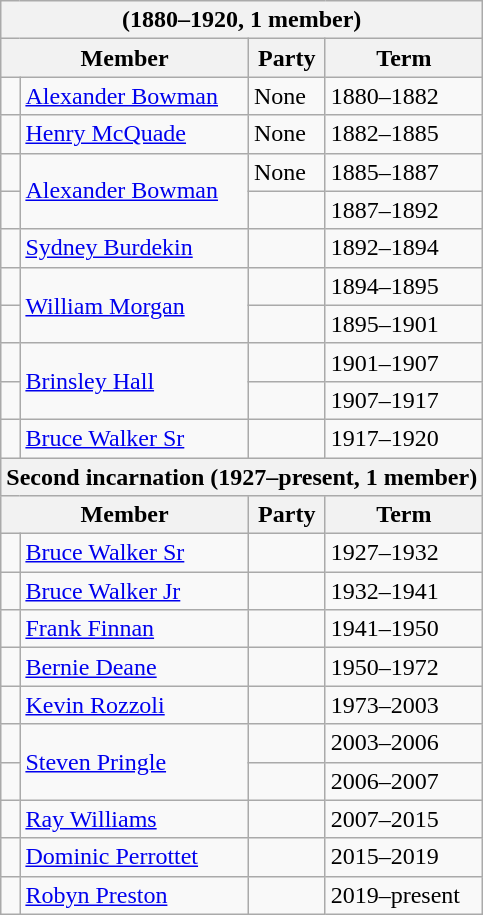<table class="wikitable">
<tr>
<th colspan="4">(1880–1920, 1 member)</th>
</tr>
<tr>
<th colspan="2">Member</th>
<th>Party</th>
<th>Term</th>
</tr>
<tr>
<td> </td>
<td><a href='#'>Alexander Bowman</a></td>
<td>None</td>
<td>1880–1882</td>
</tr>
<tr>
<td> </td>
<td><a href='#'>Henry McQuade</a></td>
<td>None</td>
<td>1882–1885</td>
</tr>
<tr>
<td> </td>
<td rowspan="2"><a href='#'>Alexander Bowman</a></td>
<td>None</td>
<td>1885–1887</td>
</tr>
<tr>
<td> </td>
<td></td>
<td>1887–1892</td>
</tr>
<tr>
<td> </td>
<td><a href='#'>Sydney Burdekin</a></td>
<td></td>
<td>1892–1894</td>
</tr>
<tr>
<td> </td>
<td rowspan="2"><a href='#'>William Morgan</a></td>
<td></td>
<td>1894–1895</td>
</tr>
<tr>
<td> </td>
<td></td>
<td>1895–1901</td>
</tr>
<tr>
<td> </td>
<td rowspan="2"><a href='#'>Brinsley Hall</a></td>
<td></td>
<td>1901–1907</td>
</tr>
<tr>
<td> </td>
<td></td>
<td>1907–1917</td>
</tr>
<tr>
<td> </td>
<td><a href='#'>Bruce Walker Sr</a></td>
<td></td>
<td>1917–1920</td>
</tr>
<tr>
<th colspan="4">Second incarnation (1927–present, 1 member)</th>
</tr>
<tr>
<th colspan="2">Member</th>
<th>Party</th>
<th>Term</th>
</tr>
<tr>
<td> </td>
<td><a href='#'>Bruce Walker Sr</a></td>
<td></td>
<td>1927–1932</td>
</tr>
<tr>
<td> </td>
<td><a href='#'>Bruce Walker Jr</a></td>
<td></td>
<td>1932–1941</td>
</tr>
<tr>
<td> </td>
<td><a href='#'>Frank Finnan</a></td>
<td></td>
<td>1941–1950</td>
</tr>
<tr>
<td> </td>
<td><a href='#'>Bernie Deane</a></td>
<td></td>
<td>1950–1972</td>
</tr>
<tr>
<td> </td>
<td><a href='#'>Kevin Rozzoli</a></td>
<td></td>
<td>1973–2003</td>
</tr>
<tr>
<td> </td>
<td rowspan="2"><a href='#'>Steven Pringle</a></td>
<td></td>
<td>2003–2006</td>
</tr>
<tr>
<td> </td>
<td></td>
<td>2006–2007</td>
</tr>
<tr>
<td> </td>
<td><a href='#'>Ray Williams</a></td>
<td></td>
<td>2007–2015</td>
</tr>
<tr>
<td> </td>
<td><a href='#'>Dominic Perrottet</a></td>
<td></td>
<td>2015–2019</td>
</tr>
<tr>
<td> </td>
<td><a href='#'>Robyn Preston</a></td>
<td></td>
<td>2019–present</td>
</tr>
</table>
